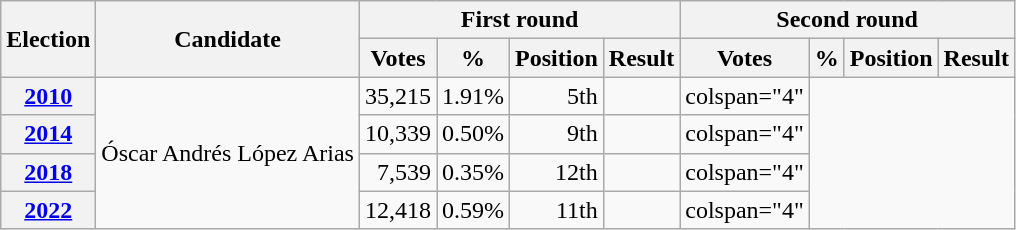<table class=wikitable style="text-align: right;">
<tr>
<th rowspan=2>Election</th>
<th rowspan=2>Candidate</th>
<th colspan=4>First round</th>
<th colspan=4>Second round</th>
</tr>
<tr>
<th>Votes</th>
<th>%</th>
<th>Position</th>
<th>Result</th>
<th>Votes</th>
<th>%</th>
<th>Position</th>
<th>Result</th>
</tr>
<tr>
<th><a href='#'>2010</a></th>
<td rowspan="4">Óscar Andrés López Arias</td>
<td>35,215</td>
<td>1.91%</td>
<td>5th</td>
<td></td>
<td>colspan="4" </td>
</tr>
<tr>
<th><a href='#'>2014</a></th>
<td>10,339</td>
<td>0.50%</td>
<td> 9th</td>
<td></td>
<td>colspan="4" </td>
</tr>
<tr>
<th><a href='#'>2018</a></th>
<td>7,539</td>
<td>0.35%</td>
<td> 12th</td>
<td></td>
<td>colspan="4" </td>
</tr>
<tr>
<th><a href='#'>2022</a></th>
<td>12,418</td>
<td>0.59%</td>
<td> 11th</td>
<td></td>
<td>colspan="4" </td>
</tr>
</table>
